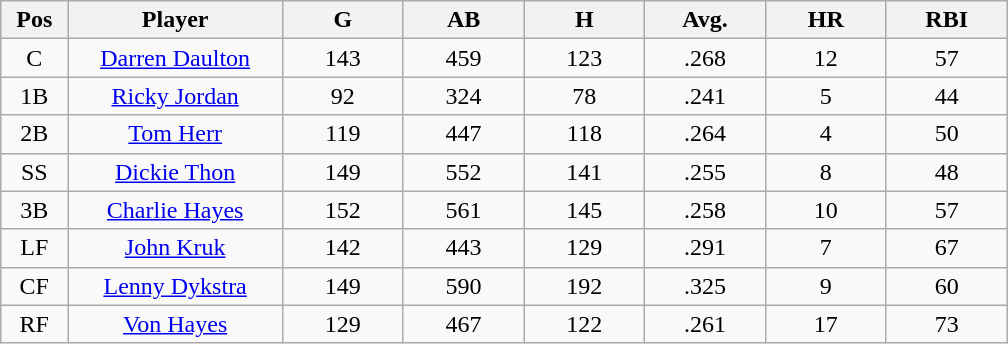<table class="wikitable sortable">
<tr>
<th bgcolor="#DDDDFF" width="5%">Pos</th>
<th bgcolor="#DDDDFF" width="16%">Player</th>
<th bgcolor="#DDDDFF" width="9%">G</th>
<th bgcolor="#DDDDFF" width="9%">AB</th>
<th bgcolor="#DDDDFF" width="9%">H</th>
<th bgcolor="#DDDDFF" width="9%">Avg.</th>
<th bgcolor="#DDDDFF" width="9%">HR</th>
<th bgcolor="#DDDDFF" width="9%">RBI</th>
</tr>
<tr align="center">
<td>C</td>
<td><a href='#'>Darren Daulton</a></td>
<td>143</td>
<td>459</td>
<td>123</td>
<td>.268</td>
<td>12</td>
<td>57</td>
</tr>
<tr align=center>
<td>1B</td>
<td><a href='#'>Ricky Jordan</a></td>
<td>92</td>
<td>324</td>
<td>78</td>
<td>.241</td>
<td>5</td>
<td>44</td>
</tr>
<tr align=center>
<td>2B</td>
<td><a href='#'>Tom Herr</a></td>
<td>119</td>
<td>447</td>
<td>118</td>
<td>.264</td>
<td>4</td>
<td>50</td>
</tr>
<tr align=center>
<td>SS</td>
<td><a href='#'>Dickie Thon</a></td>
<td>149</td>
<td>552</td>
<td>141</td>
<td>.255</td>
<td>8</td>
<td>48</td>
</tr>
<tr align=center>
<td>3B</td>
<td><a href='#'>Charlie Hayes</a></td>
<td>152</td>
<td>561</td>
<td>145</td>
<td>.258</td>
<td>10</td>
<td>57</td>
</tr>
<tr align=center>
<td>LF</td>
<td><a href='#'>John Kruk</a></td>
<td>142</td>
<td>443</td>
<td>129</td>
<td>.291</td>
<td>7</td>
<td>67</td>
</tr>
<tr align=center>
<td>CF</td>
<td><a href='#'>Lenny Dykstra</a></td>
<td>149</td>
<td>590</td>
<td>192</td>
<td>.325</td>
<td>9</td>
<td>60</td>
</tr>
<tr align=center>
<td>RF</td>
<td><a href='#'>Von Hayes</a></td>
<td>129</td>
<td>467</td>
<td>122</td>
<td>.261</td>
<td>17</td>
<td>73</td>
</tr>
</table>
